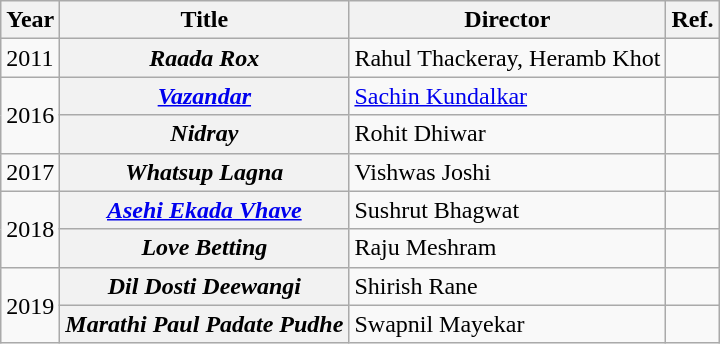<table class="wikitable">
<tr>
<th>Year</th>
<th>Title</th>
<th>Director</th>
<th>Ref.</th>
</tr>
<tr>
<td>2011</td>
<th><em>Raada Rox</em></th>
<td>Rahul Thackeray, Heramb Khot</td>
<td></td>
</tr>
<tr>
<td rowspan="2">2016</td>
<th><em><a href='#'>Vazandar</a></em></th>
<td><a href='#'>Sachin Kundalkar</a></td>
<td></td>
</tr>
<tr>
<th><em>Nidray</em></th>
<td>Rohit Dhiwar</td>
<td></td>
</tr>
<tr>
<td>2017</td>
<th><em>Whatsup Lagna</em></th>
<td>Vishwas Joshi</td>
<td></td>
</tr>
<tr>
<td rowspan="2">2018</td>
<th><em><a href='#'>Asehi Ekada Vhave</a></em></th>
<td>Sushrut Bhagwat</td>
<td></td>
</tr>
<tr>
<th><em>Love Betting</em></th>
<td>Raju Meshram</td>
<td></td>
</tr>
<tr>
<td rowspan="2">2019</td>
<th><em>Dil Dosti Deewangi</em></th>
<td>Shirish Rane</td>
<td></td>
</tr>
<tr>
<th><em>Marathi Paul Padate Pudhe</em></th>
<td>Swapnil Mayekar</td>
<td></td>
</tr>
</table>
